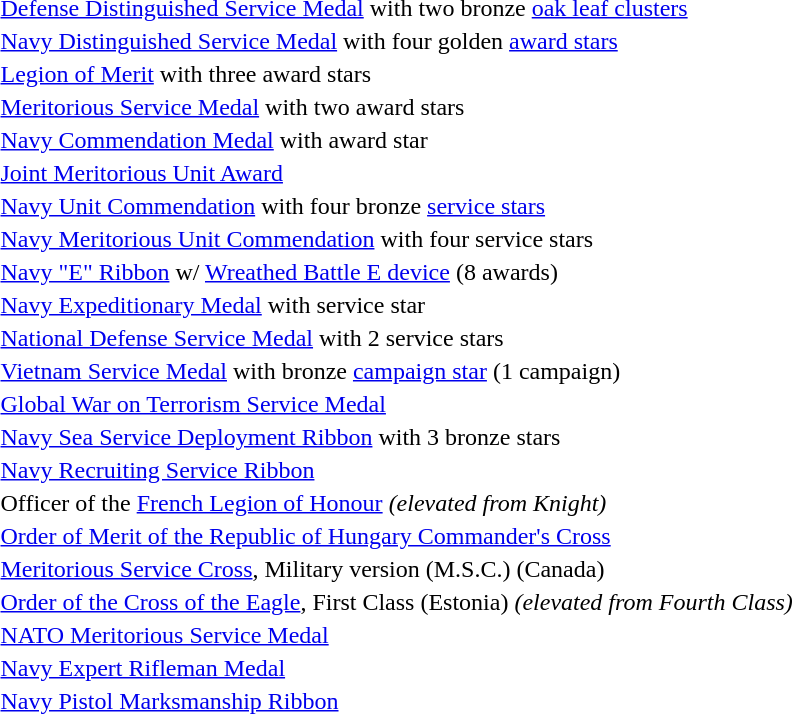<table>
<tr>
<td><span></span><span></span></td>
<td><a href='#'>Defense Distinguished Service Medal</a> with two bronze <a href='#'>oak leaf clusters</a></td>
</tr>
<tr>
<td><span></span><span></span><span></span><span></span></td>
<td><a href='#'>Navy Distinguished Service Medal</a> with four golden <a href='#'>award stars</a></td>
</tr>
<tr>
<td><span></span><span></span><span></span></td>
<td><a href='#'>Legion of Merit</a> with three award stars</td>
</tr>
<tr>
<td><span></span><span></span></td>
<td><a href='#'>Meritorious Service Medal</a> with two award stars</td>
</tr>
<tr>
<td></td>
<td><a href='#'>Navy Commendation Medal</a> with award star</td>
</tr>
<tr>
<td></td>
<td><a href='#'>Joint Meritorious Unit Award</a></td>
</tr>
<tr>
<td><span></span><span></span><span></span><span></span></td>
<td><a href='#'>Navy Unit Commendation</a> with four bronze <a href='#'>service stars</a></td>
</tr>
<tr>
<td><span></span><span></span><span></span><span></span></td>
<td><a href='#'>Navy Meritorious Unit Commendation</a> with four service stars</td>
</tr>
<tr>
<td></td>
<td><a href='#'>Navy "E" Ribbon</a> w/ <a href='#'>Wreathed Battle E device</a> (8 awards)</td>
</tr>
<tr>
<td></td>
<td><a href='#'>Navy Expeditionary Medal</a> with service star</td>
</tr>
<tr>
<td><span></span><span></span></td>
<td><a href='#'>National Defense Service Medal</a> with 2 service stars</td>
</tr>
<tr>
<td></td>
<td><a href='#'>Vietnam Service Medal</a> with bronze <a href='#'>campaign star</a> (1 campaign)</td>
</tr>
<tr>
<td></td>
<td><a href='#'>Global War on Terrorism Service Medal</a></td>
</tr>
<tr>
<td><span></span><span></span><span></span></td>
<td><a href='#'>Navy Sea Service Deployment Ribbon</a> with 3 bronze stars</td>
</tr>
<tr>
<td></td>
<td><a href='#'>Navy Recruiting Service Ribbon</a></td>
</tr>
<tr>
<td></td>
<td>Officer of the <a href='#'>French Legion of Honour</a> <em>(elevated from Knight)</em></td>
</tr>
<tr>
<td></td>
<td><a href='#'>Order of Merit of the Republic of Hungary Commander's Cross</a></td>
</tr>
<tr>
<td></td>
<td><a href='#'>Meritorious Service Cross</a>, Military version (M.S.C.) (Canada)</td>
</tr>
<tr>
<td></td>
<td><a href='#'>Order of the Cross of the Eagle</a>, First Class (Estonia) <em>(elevated from Fourth Class)</em></td>
</tr>
<tr>
<td></td>
<td><a href='#'>NATO Meritorious Service Medal</a></td>
</tr>
<tr>
<td></td>
<td><a href='#'>Navy Expert Rifleman Medal</a></td>
</tr>
<tr>
<td></td>
<td><a href='#'>Navy Pistol Marksmanship Ribbon</a></td>
</tr>
</table>
